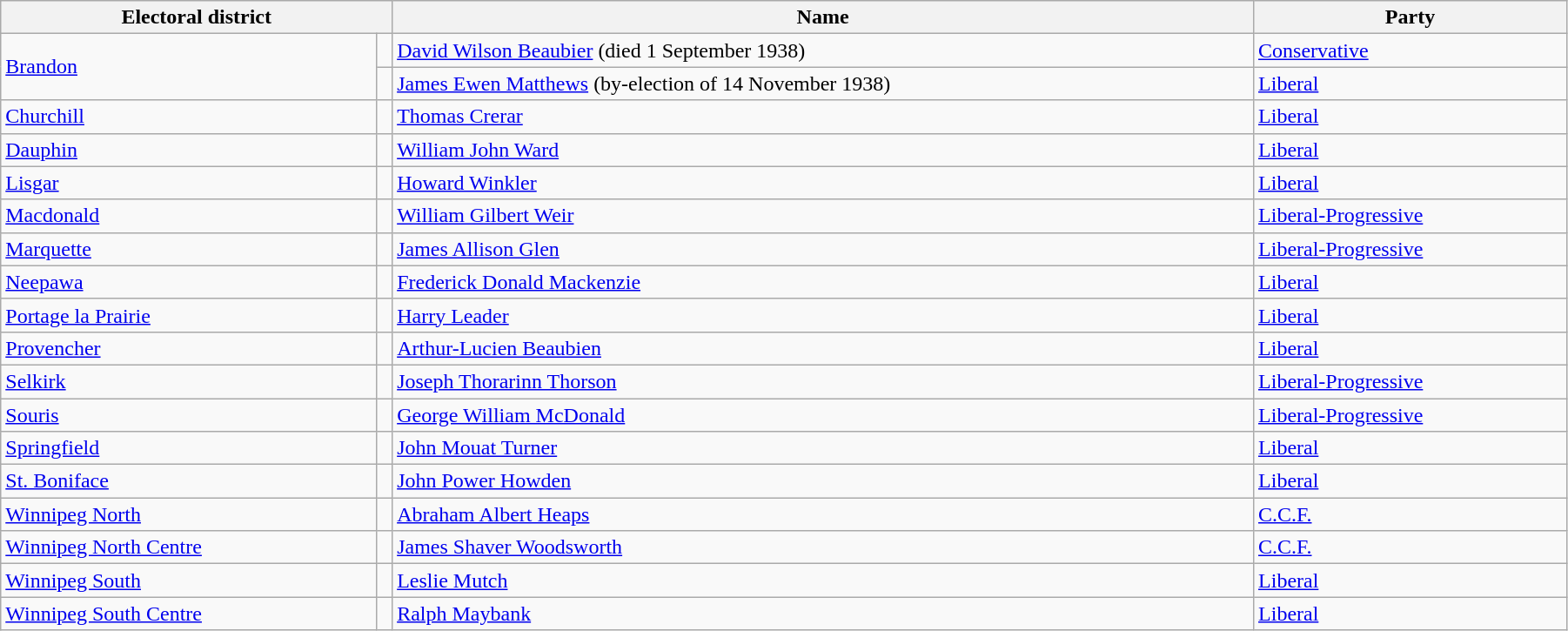<table class="wikitable" width=95%>
<tr>
<th colspan=2 width=25%>Electoral district</th>
<th>Name</th>
<th width=20%>Party</th>
</tr>
<tr>
<td width=24% rowspan=2><a href='#'>Brandon</a></td>
<td></td>
<td><a href='#'>David Wilson Beaubier</a> (died 1 September 1938)</td>
<td><a href='#'>Conservative</a></td>
</tr>
<tr>
<td></td>
<td><a href='#'>James Ewen Matthews</a> (by-election of 14 November 1938)</td>
<td><a href='#'>Liberal</a></td>
</tr>
<tr>
<td><a href='#'>Churchill</a></td>
<td></td>
<td><a href='#'>Thomas Crerar</a></td>
<td><a href='#'>Liberal</a></td>
</tr>
<tr>
<td><a href='#'>Dauphin</a></td>
<td></td>
<td><a href='#'>William John Ward</a></td>
<td><a href='#'>Liberal</a></td>
</tr>
<tr>
<td><a href='#'>Lisgar</a></td>
<td></td>
<td><a href='#'>Howard Winkler</a></td>
<td><a href='#'>Liberal</a></td>
</tr>
<tr>
<td><a href='#'>Macdonald</a></td>
<td></td>
<td><a href='#'>William Gilbert Weir</a></td>
<td><a href='#'>Liberal-Progressive</a></td>
</tr>
<tr>
<td><a href='#'>Marquette</a></td>
<td></td>
<td><a href='#'>James Allison Glen</a></td>
<td><a href='#'>Liberal-Progressive</a></td>
</tr>
<tr>
<td><a href='#'>Neepawa</a></td>
<td></td>
<td><a href='#'>Frederick Donald Mackenzie</a></td>
<td><a href='#'>Liberal</a></td>
</tr>
<tr>
<td><a href='#'>Portage la Prairie</a></td>
<td></td>
<td><a href='#'>Harry Leader</a></td>
<td><a href='#'>Liberal</a></td>
</tr>
<tr>
<td><a href='#'>Provencher</a></td>
<td></td>
<td><a href='#'>Arthur-Lucien Beaubien</a></td>
<td><a href='#'>Liberal</a></td>
</tr>
<tr>
<td><a href='#'>Selkirk</a></td>
<td></td>
<td><a href='#'>Joseph Thorarinn Thorson</a></td>
<td><a href='#'>Liberal-Progressive</a></td>
</tr>
<tr>
<td><a href='#'>Souris</a></td>
<td></td>
<td><a href='#'>George William McDonald</a></td>
<td><a href='#'>Liberal-Progressive</a></td>
</tr>
<tr>
<td><a href='#'>Springfield</a></td>
<td></td>
<td><a href='#'>John Mouat Turner</a></td>
<td><a href='#'>Liberal</a></td>
</tr>
<tr>
<td><a href='#'>St. Boniface</a></td>
<td></td>
<td><a href='#'>John Power Howden</a></td>
<td><a href='#'>Liberal</a></td>
</tr>
<tr>
<td><a href='#'>Winnipeg North</a></td>
<td></td>
<td><a href='#'>Abraham Albert Heaps</a></td>
<td><a href='#'>C.C.F.</a></td>
</tr>
<tr>
<td><a href='#'>Winnipeg North Centre</a></td>
<td></td>
<td><a href='#'>James Shaver Woodsworth</a></td>
<td><a href='#'>C.C.F.</a></td>
</tr>
<tr>
<td><a href='#'>Winnipeg South</a></td>
<td></td>
<td><a href='#'>Leslie Mutch</a></td>
<td><a href='#'>Liberal</a></td>
</tr>
<tr>
<td><a href='#'>Winnipeg South Centre</a></td>
<td></td>
<td><a href='#'>Ralph Maybank</a></td>
<td><a href='#'>Liberal</a></td>
</tr>
</table>
